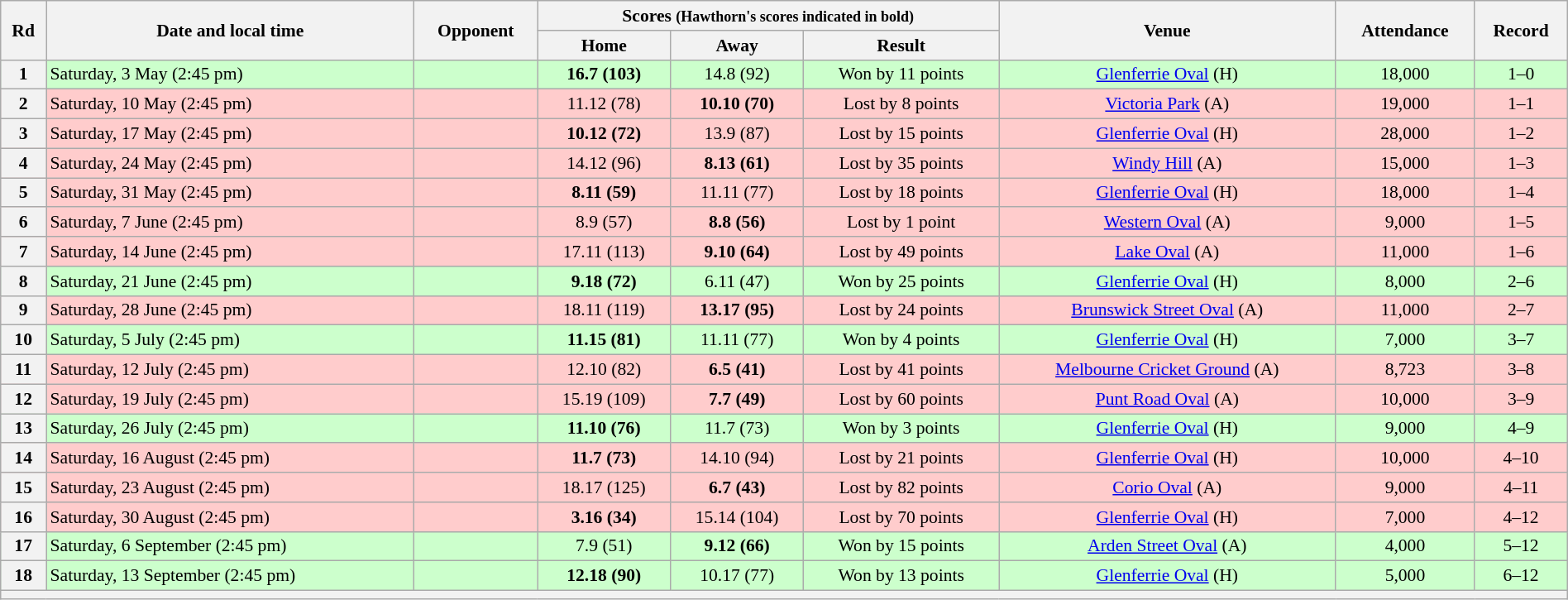<table class="wikitable" style="font-size:90%; text-align:center; width: 100%; margin-left: auto; margin-right: auto">
<tr>
<th rowspan="2">Rd</th>
<th rowspan="2">Date and local time</th>
<th rowspan="2">Opponent</th>
<th colspan="3">Scores <small>(Hawthorn's scores indicated in bold)</small></th>
<th rowspan="2">Venue</th>
<th rowspan="2">Attendance</th>
<th rowspan="2">Record</th>
</tr>
<tr>
<th>Home</th>
<th>Away</th>
<th>Result</th>
</tr>
<tr style="background:#cfc">
<th>1</th>
<td align=left>Saturday, 3 May (2:45 pm)</td>
<td align=left></td>
<td><strong>16.7 (103)</strong></td>
<td>14.8 (92)</td>
<td>Won by 11 points</td>
<td><a href='#'>Glenferrie Oval</a> (H)</td>
<td>18,000</td>
<td>1–0</td>
</tr>
<tr style="background:#fcc;">
<th>2</th>
<td align=left>Saturday, 10 May (2:45 pm)</td>
<td align=left></td>
<td>11.12 (78)</td>
<td><strong>10.10 (70)</strong></td>
<td>Lost by 8 points</td>
<td><a href='#'>Victoria Park</a> (A)</td>
<td>19,000</td>
<td>1–1</td>
</tr>
<tr style="background:#fcc;">
<th>3</th>
<td align=left>Saturday, 17 May (2:45 pm)</td>
<td align=left></td>
<td><strong>10.12 (72)</strong></td>
<td>13.9 (87)</td>
<td>Lost by 15 points</td>
<td><a href='#'>Glenferrie Oval</a> (H)</td>
<td>28,000</td>
<td>1–2</td>
</tr>
<tr style="background:#fcc;">
<th>4</th>
<td align=left>Saturday, 24 May (2:45 pm)</td>
<td align=left></td>
<td>14.12 (96)</td>
<td><strong>8.13 (61)</strong></td>
<td>Lost by 35 points</td>
<td><a href='#'>Windy Hill</a> (A)</td>
<td>15,000</td>
<td>1–3</td>
</tr>
<tr style="background:#fcc;">
<th>5</th>
<td align=left>Saturday, 31 May (2:45 pm)</td>
<td align=left></td>
<td><strong>8.11 (59)</strong></td>
<td>11.11 (77)</td>
<td>Lost by 18 points</td>
<td><a href='#'>Glenferrie Oval</a> (H)</td>
<td>18,000</td>
<td>1–4</td>
</tr>
<tr style="background:#fcc;">
<th>6</th>
<td align=left>Saturday, 7 June (2:45 pm)</td>
<td align=left></td>
<td>8.9 (57)</td>
<td><strong>8.8 (56)</strong></td>
<td>Lost by 1 point</td>
<td><a href='#'>Western Oval</a> (A)</td>
<td>9,000</td>
<td>1–5</td>
</tr>
<tr style="background:#fcc;">
<th>7</th>
<td align=left>Saturday, 14 June (2:45 pm)</td>
<td align=left></td>
<td>17.11 (113)</td>
<td><strong>9.10 (64)</strong></td>
<td>Lost by 49 points</td>
<td><a href='#'>Lake Oval</a> (A)</td>
<td>11,000</td>
<td>1–6</td>
</tr>
<tr style="background:#cfc">
<th>8</th>
<td align=left>Saturday, 21 June (2:45 pm)</td>
<td align=left></td>
<td><strong>9.18 (72)</strong></td>
<td>6.11 (47)</td>
<td>Won by 25 points</td>
<td><a href='#'>Glenferrie Oval</a> (H)</td>
<td>8,000</td>
<td>2–6</td>
</tr>
<tr style="background:#fcc;">
<th>9</th>
<td align=left>Saturday, 28 June (2:45 pm)</td>
<td align=left></td>
<td>18.11 (119)</td>
<td><strong>13.17 (95)</strong></td>
<td>Lost by 24 points</td>
<td><a href='#'>Brunswick Street Oval</a> (A)</td>
<td>11,000</td>
<td>2–7</td>
</tr>
<tr style="background:#cfc">
<th>10</th>
<td align=left>Saturday, 5 July (2:45 pm)</td>
<td align=left></td>
<td><strong>11.15 (81)</strong></td>
<td>11.11 (77)</td>
<td>Won by 4 points</td>
<td><a href='#'>Glenferrie Oval</a> (H)</td>
<td>7,000</td>
<td>3–7</td>
</tr>
<tr style="background:#fcc;">
<th>11</th>
<td align=left>Saturday, 12 July (2:45 pm)</td>
<td align=left></td>
<td>12.10 (82)</td>
<td><strong>6.5 (41)</strong></td>
<td>Lost by 41 points</td>
<td><a href='#'>Melbourne Cricket Ground</a> (A)</td>
<td>8,723</td>
<td>3–8</td>
</tr>
<tr style="background:#fcc;">
<th>12</th>
<td align=left>Saturday, 19 July (2:45 pm)</td>
<td align=left></td>
<td>15.19 (109)</td>
<td><strong>7.7 (49)</strong></td>
<td>Lost by 60 points</td>
<td><a href='#'>Punt Road Oval</a> (A)</td>
<td>10,000</td>
<td>3–9</td>
</tr>
<tr style="background:#cfc">
<th>13</th>
<td align=left>Saturday, 26 July (2:45 pm)</td>
<td align=left></td>
<td><strong>11.10 (76)</strong></td>
<td>11.7 (73)</td>
<td>Won by 3 points</td>
<td><a href='#'>Glenferrie Oval</a> (H)</td>
<td>9,000</td>
<td>4–9</td>
</tr>
<tr style="background:#fcc;">
<th>14</th>
<td align=left>Saturday, 16 August (2:45 pm)</td>
<td align=left></td>
<td><strong>11.7 (73)</strong></td>
<td>14.10 (94)</td>
<td>Lost by 21 points</td>
<td><a href='#'>Glenferrie Oval</a> (H)</td>
<td>10,000</td>
<td>4–10</td>
</tr>
<tr style="background:#fcc;">
<th>15</th>
<td align=left>Saturday, 23 August (2:45 pm)</td>
<td align=left></td>
<td>18.17 (125)</td>
<td><strong>6.7 (43)</strong></td>
<td>Lost by 82 points</td>
<td><a href='#'>Corio Oval</a> (A)</td>
<td>9,000</td>
<td>4–11</td>
</tr>
<tr style="background:#fcc;">
<th>16</th>
<td align=left>Saturday, 30 August (2:45 pm)</td>
<td align=left></td>
<td><strong>3.16 (34)</strong></td>
<td>15.14 (104)</td>
<td>Lost by 70 points</td>
<td><a href='#'>Glenferrie Oval</a> (H)</td>
<td>7,000</td>
<td>4–12</td>
</tr>
<tr style="background:#cfc">
<th>17</th>
<td align=left>Saturday, 6 September (2:45 pm)</td>
<td align=left></td>
<td>7.9 (51)</td>
<td><strong>9.12 (66)</strong></td>
<td>Won by 15 points</td>
<td><a href='#'>Arden Street Oval</a> (A)</td>
<td>4,000</td>
<td>5–12</td>
</tr>
<tr style="background:#cfc">
<th>18</th>
<td align=left>Saturday, 13 September (2:45 pm)</td>
<td align=left></td>
<td><strong>12.18 (90)</strong></td>
<td>10.17 (77)</td>
<td>Won by 13 points</td>
<td><a href='#'>Glenferrie Oval</a> (H)</td>
<td>5,000</td>
<td>6–12</td>
</tr>
<tr>
<th colspan="9"></th>
</tr>
</table>
